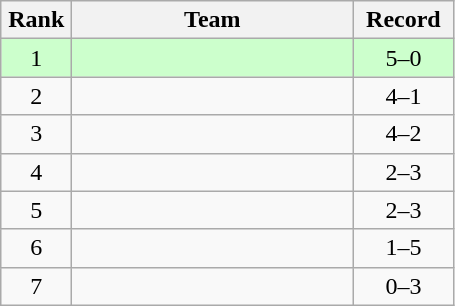<table class="wikitable" style="text-align: center;">
<tr>
<th width=40>Rank</th>
<th width=180>Team</th>
<th width=60>Record</th>
</tr>
<tr bgcolor=ccffcc>
<td>1</td>
<td align=left></td>
<td>5–0</td>
</tr>
<tr>
<td>2</td>
<td align=left></td>
<td>4–1</td>
</tr>
<tr>
<td>3</td>
<td align=left></td>
<td>4–2</td>
</tr>
<tr>
<td>4</td>
<td align=left></td>
<td>2–3</td>
</tr>
<tr>
<td>5</td>
<td align=left></td>
<td>2–3</td>
</tr>
<tr>
<td>6</td>
<td align=left></td>
<td>1–5</td>
</tr>
<tr>
<td>7</td>
<td align=left></td>
<td>0–3</td>
</tr>
</table>
